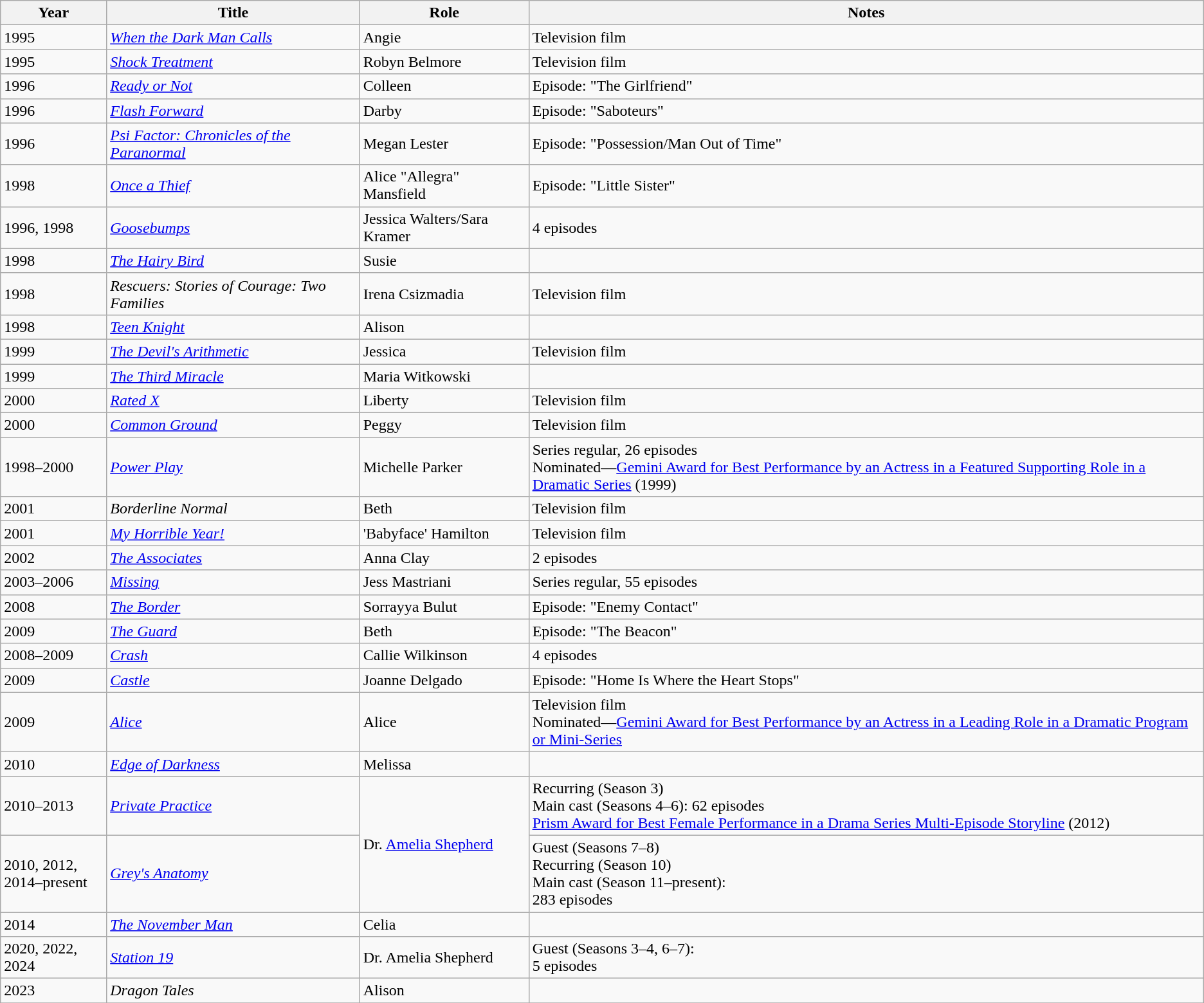<table class="wikitable sortable">
<tr>
<th>Year</th>
<th>Title</th>
<th>Role</th>
<th class="unsortable">Notes</th>
</tr>
<tr>
<td>1995</td>
<td><em><a href='#'>When the Dark Man Calls</a></em></td>
<td>Angie</td>
<td>Television film</td>
</tr>
<tr>
<td>1995</td>
<td><em><a href='#'>Shock Treatment</a></em></td>
<td>Robyn Belmore</td>
<td>Television film</td>
</tr>
<tr>
<td>1996</td>
<td><em><a href='#'>Ready or Not</a></em></td>
<td>Colleen</td>
<td>Episode: "The Girlfriend"</td>
</tr>
<tr>
<td>1996</td>
<td><em><a href='#'>Flash Forward</a></em></td>
<td>Darby</td>
<td>Episode: "Saboteurs"</td>
</tr>
<tr>
<td>1996</td>
<td><em><a href='#'>Psi Factor: Chronicles of the Paranormal</a></em></td>
<td>Megan Lester</td>
<td>Episode: "Possession/Man Out of Time"</td>
</tr>
<tr>
<td>1998</td>
<td><em><a href='#'>Once a Thief</a> </em></td>
<td>Alice "Allegra" Mansfield</td>
<td>Episode: "Little Sister"</td>
</tr>
<tr>
<td>1996, 1998</td>
<td><em><a href='#'>Goosebumps</a></em></td>
<td>Jessica Walters/Sara Kramer</td>
<td>4 episodes</td>
</tr>
<tr>
<td>1998</td>
<td data-sort-value="Hairy Bird, The"><em><a href='#'>The Hairy Bird</a></em></td>
<td>Susie</td>
<td></td>
</tr>
<tr>
<td>1998</td>
<td><em>Rescuers: Stories of Courage: Two Families</em></td>
<td>Irena Csizmadia</td>
<td>Television film</td>
</tr>
<tr>
<td>1998</td>
<td><em><a href='#'>Teen Knight</a></em></td>
<td>Alison</td>
<td></td>
</tr>
<tr>
<td>1999</td>
<td data-sort-value="Devil's Arithmetic, The"><em><a href='#'>The Devil's Arithmetic</a></em></td>
<td>Jessica</td>
<td>Television film</td>
</tr>
<tr>
<td>1999</td>
<td data-sort-value="Third Miracle, The"><em><a href='#'>The Third Miracle</a></em></td>
<td>Maria Witkowski</td>
<td></td>
</tr>
<tr>
<td>2000</td>
<td><em><a href='#'>Rated X</a></em></td>
<td>Liberty</td>
<td>Television film</td>
</tr>
<tr>
<td>2000</td>
<td><em><a href='#'>Common Ground</a></em></td>
<td>Peggy</td>
<td>Television film</td>
</tr>
<tr>
<td>1998–2000</td>
<td><em><a href='#'>Power Play</a></em></td>
<td>Michelle Parker</td>
<td>Series regular, 26 episodes<br>Nominated—<a href='#'>Gemini Award for Best Performance by an Actress in a Featured Supporting Role in a Dramatic Series</a> (1999)</td>
</tr>
<tr>
<td>2001</td>
<td><em>Borderline Normal</em></td>
<td>Beth</td>
<td>Television film</td>
</tr>
<tr>
<td>2001</td>
<td><em><a href='#'>My Horrible Year!</a></em></td>
<td>'Babyface' Hamilton</td>
<td>Television film</td>
</tr>
<tr>
<td>2002</td>
<td data-sort-value="Associates, The"><em><a href='#'>The Associates</a></em></td>
<td>Anna Clay</td>
<td>2 episodes</td>
</tr>
<tr>
<td>2003–2006</td>
<td><em><a href='#'>Missing</a></em></td>
<td>Jess Mastriani</td>
<td>Series regular, 55 episodes</td>
</tr>
<tr>
<td>2008</td>
<td data-sort-value="Border, The"><em><a href='#'>The Border</a></em></td>
<td>Sorrayya Bulut</td>
<td>Episode: "Enemy Contact"</td>
</tr>
<tr>
<td>2009</td>
<td data-sort-value="Guard, The"><em><a href='#'>The Guard</a></em></td>
<td>Beth</td>
<td>Episode: "The Beacon"</td>
</tr>
<tr>
<td>2008–2009</td>
<td><em><a href='#'>Crash</a></em></td>
<td>Callie Wilkinson</td>
<td>4 episodes</td>
</tr>
<tr>
<td>2009</td>
<td><em><a href='#'>Castle</a></em></td>
<td>Joanne Delgado</td>
<td>Episode: "Home Is Where the Heart Stops"</td>
</tr>
<tr>
<td>2009</td>
<td><em><a href='#'>Alice</a></em></td>
<td>Alice</td>
<td>Television film<br>Nominated—<a href='#'>Gemini Award for Best Performance by an Actress in a Leading Role in a Dramatic Program or Mini-Series</a></td>
</tr>
<tr>
<td>2010</td>
<td><em><a href='#'>Edge of Darkness</a></em></td>
<td>Melissa</td>
<td></td>
</tr>
<tr>
<td>2010–2013</td>
<td><em><a href='#'>Private Practice</a></em></td>
<td rowspan="2">Dr. <a href='#'>Amelia Shepherd</a></td>
<td>Recurring (Season 3)<br>Main cast (Seasons 4–6): 62 episodes<br><a href='#'>Prism Award for Best Female Performance in a Drama Series Multi-Episode Storyline</a> (2012)</td>
</tr>
<tr>
<td>2010, 2012,<br>2014–present</td>
<td><em><a href='#'>Grey's Anatomy</a></em></td>
<td>Guest (Seasons 7–8)<br>Recurring (Season 10)<br>Main cast (Season 11–present):<br> 283 episodes</td>
</tr>
<tr>
<td>2014</td>
<td data-sort-value="November Man, The"><em><a href='#'>The November Man</a></em></td>
<td>Celia</td>
<td></td>
</tr>
<tr>
<td>2020, 2022, 2024</td>
<td><em><a href='#'>Station 19</a></em></td>
<td>Dr. Amelia Shepherd</td>
<td>Guest (Seasons 3–4, 6–7):<br> 5 episodes</td>
</tr>
<tr>
<td>2023</td>
<td><em>Dragon Tales</em></td>
<td>Alison</td>
<td></td>
</tr>
<tr>
</tr>
</table>
